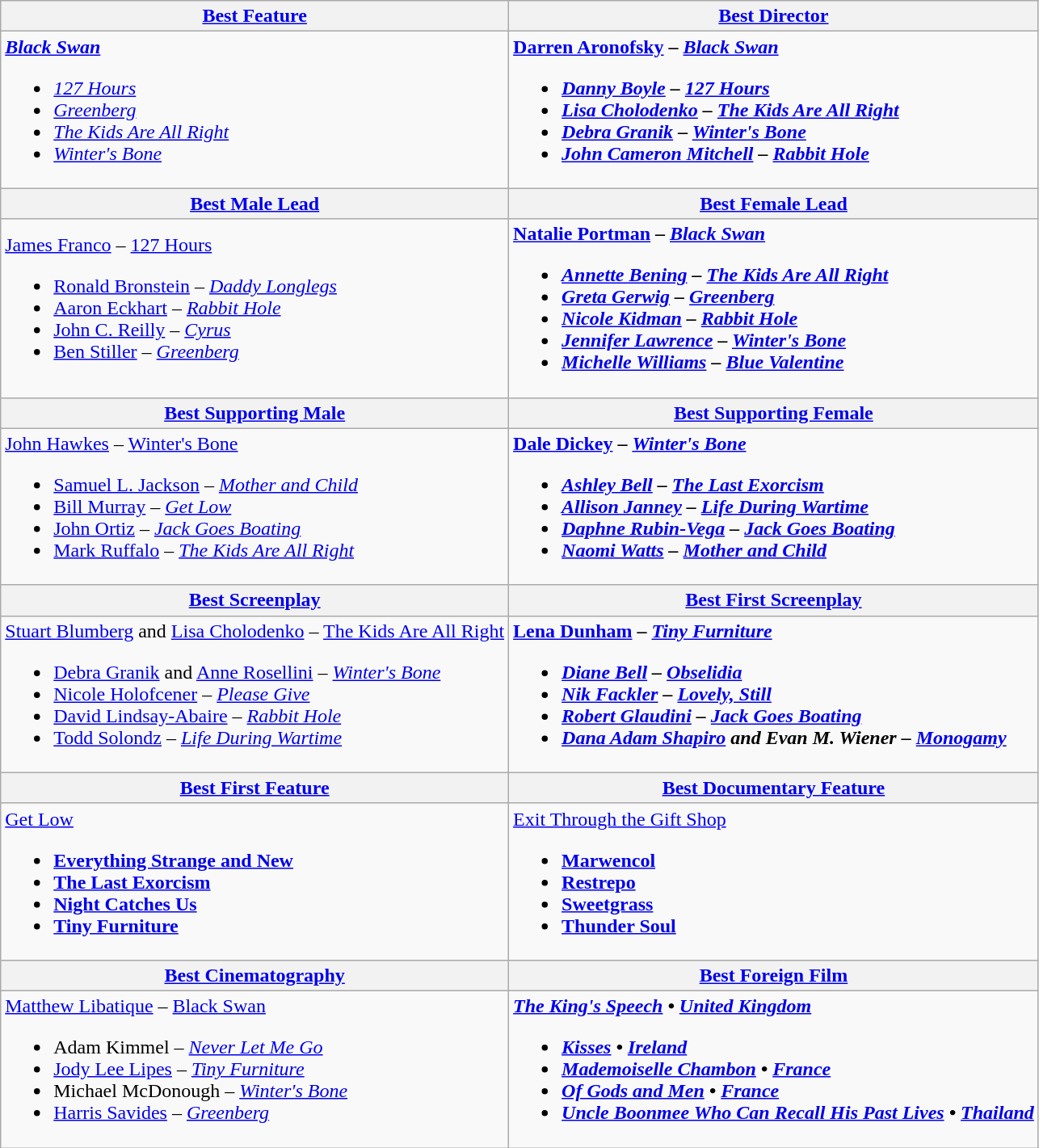<table class="wikitable">
<tr>
<th><a href='#'>Best Feature</a></th>
<th><a href='#'>Best Director</a></th>
</tr>
<tr>
<td><strong><em><a href='#'>Black Swan</a></em></strong><br><ul><li><em><a href='#'>127 Hours</a></em></li><li><em><a href='#'>Greenberg</a></em></li><li><em><a href='#'>The Kids Are All Right</a></em></li><li><em><a href='#'>Winter's Bone</a></em></li></ul></td>
<td><strong><a href='#'>Darren Aronofsky</a> – <em><a href='#'>Black Swan</a><strong><em><br><ul><li><a href='#'>Danny Boyle</a> – </em><a href='#'>127 Hours</a><em></li><li><a href='#'>Lisa Cholodenko</a> – </em><a href='#'>The Kids Are All Right</a><em></li><li><a href='#'>Debra Granik</a> – </em><a href='#'>Winter's Bone</a><em></li><li><a href='#'>John Cameron Mitchell</a> – </em><a href='#'>Rabbit Hole</a><em></li></ul></td>
</tr>
<tr>
<th><a href='#'>Best Male Lead</a></th>
<th><a href='#'>Best Female Lead</a></th>
</tr>
<tr>
<td></strong><a href='#'>James Franco</a> – </em><a href='#'>127 Hours</a></em></strong><br><ul><li><a href='#'>Ronald Bronstein</a> – <em><a href='#'>Daddy Longlegs</a></em></li><li><a href='#'>Aaron Eckhart</a> – <em><a href='#'>Rabbit Hole</a></em></li><li><a href='#'>John C. Reilly</a> – <em><a href='#'>Cyrus</a></em></li><li><a href='#'>Ben Stiller</a> – <em><a href='#'>Greenberg</a></em></li></ul></td>
<td><strong><a href='#'>Natalie Portman</a> – <em><a href='#'>Black Swan</a><strong><em><br><ul><li><a href='#'>Annette Bening</a> – </em><a href='#'>The Kids Are All Right</a><em></li><li><a href='#'>Greta Gerwig</a> – </em><a href='#'>Greenberg</a><em></li><li><a href='#'>Nicole Kidman</a> – </em><a href='#'>Rabbit Hole</a><em></li><li><a href='#'>Jennifer Lawrence</a> – </em><a href='#'>Winter's Bone</a><em></li><li><a href='#'>Michelle Williams</a> – </em><a href='#'>Blue Valentine</a><em></li></ul></td>
</tr>
<tr>
<th><a href='#'>Best Supporting Male</a></th>
<th><a href='#'>Best Supporting Female</a></th>
</tr>
<tr>
<td></strong><a href='#'>John Hawkes</a> – </em><a href='#'>Winter's Bone</a></em></strong><br><ul><li><a href='#'>Samuel L. Jackson</a> – <em><a href='#'>Mother and Child</a></em></li><li><a href='#'>Bill Murray</a> – <em><a href='#'>Get Low</a></em></li><li><a href='#'>John Ortiz</a> – <em><a href='#'>Jack Goes Boating</a></em></li><li><a href='#'>Mark Ruffalo</a> – <em><a href='#'>The Kids Are All Right</a></em></li></ul></td>
<td><strong><a href='#'>Dale Dickey</a> – <em><a href='#'>Winter's Bone</a><strong><em><br><ul><li><a href='#'>Ashley Bell</a> – </em><a href='#'>The Last Exorcism</a><em></li><li><a href='#'>Allison Janney</a> – </em><a href='#'>Life During Wartime</a><em></li><li><a href='#'>Daphne Rubin-Vega</a> – </em><a href='#'>Jack Goes Boating</a><em></li><li><a href='#'>Naomi Watts</a> – </em><a href='#'>Mother and Child</a><em></li></ul></td>
</tr>
<tr>
<th><a href='#'>Best Screenplay</a></th>
<th><a href='#'>Best First Screenplay</a></th>
</tr>
<tr>
<td></strong><a href='#'>Stuart Blumberg</a> and <a href='#'>Lisa Cholodenko</a> – </em><a href='#'>The Kids Are All Right</a></em></strong><br><ul><li><a href='#'>Debra Granik</a> and <a href='#'>Anne Rosellini</a> – <em><a href='#'>Winter's Bone</a></em></li><li><a href='#'>Nicole Holofcener</a> – <em><a href='#'>Please Give</a></em></li><li><a href='#'>David Lindsay-Abaire</a> – <em><a href='#'>Rabbit Hole</a></em></li><li><a href='#'>Todd Solondz</a> – <em><a href='#'>Life During Wartime</a></em></li></ul></td>
<td><strong><a href='#'>Lena Dunham</a> – <em><a href='#'>Tiny Furniture</a><strong><em><br><ul><li><a href='#'>Diane Bell</a> – </em><a href='#'>Obselidia</a><em></li><li><a href='#'>Nik Fackler</a> – </em><a href='#'>Lovely, Still</a><em></li><li><a href='#'>Robert Glaudini</a> – </em><a href='#'>Jack Goes Boating</a><em></li><li><a href='#'>Dana Adam Shapiro</a> and Evan M. Wiener – </em><a href='#'>Monogamy</a><em></li></ul></td>
</tr>
<tr>
<th><a href='#'>Best First Feature</a></th>
<th><a href='#'>Best Documentary Feature</a></th>
</tr>
<tr>
<td></em></strong><a href='#'>Get Low</a><strong><em><br><ul><li></em><a href='#'>Everything Strange and New</a><em></li><li></em><a href='#'>The Last Exorcism</a><em></li><li></em><a href='#'>Night Catches Us</a><em></li><li></em><a href='#'>Tiny Furniture</a><em></li></ul></td>
<td></em></strong><a href='#'>Exit Through the Gift Shop</a><strong><em><br><ul><li></em><a href='#'>Marwencol</a><em></li><li></em><a href='#'>Restrepo</a><em></li><li></em><a href='#'>Sweetgrass</a><em></li><li></em><a href='#'>Thunder Soul</a><em></li></ul></td>
</tr>
<tr>
<th><a href='#'>Best Cinematography</a></th>
<th><a href='#'>Best Foreign Film</a></th>
</tr>
<tr>
<td></strong><a href='#'>Matthew Libatique</a> – </em><a href='#'>Black Swan</a></em></strong><br><ul><li>Adam Kimmel – <em><a href='#'>Never Let Me Go</a></em></li><li><a href='#'>Jody Lee Lipes</a> – <em><a href='#'>Tiny Furniture</a></em></li><li>Michael McDonough – <em><a href='#'>Winter's Bone</a></em></li><li><a href='#'>Harris Savides</a> – <em><a href='#'>Greenberg</a></em></li></ul></td>
<td><strong><em><a href='#'>The King's Speech</a><em> • <a href='#'>United Kingdom</a><strong><br><ul><li></em><a href='#'>Kisses</a><em> • <a href='#'>Ireland</a></li><li></em><a href='#'>Mademoiselle Chambon</a><em> • <a href='#'>France</a></li><li></em><a href='#'>Of Gods and Men</a><em> • <a href='#'>France</a></li><li></em><a href='#'>Uncle Boonmee Who Can Recall His Past Lives</a><em> • <a href='#'>Thailand</a></li></ul></td>
</tr>
</table>
